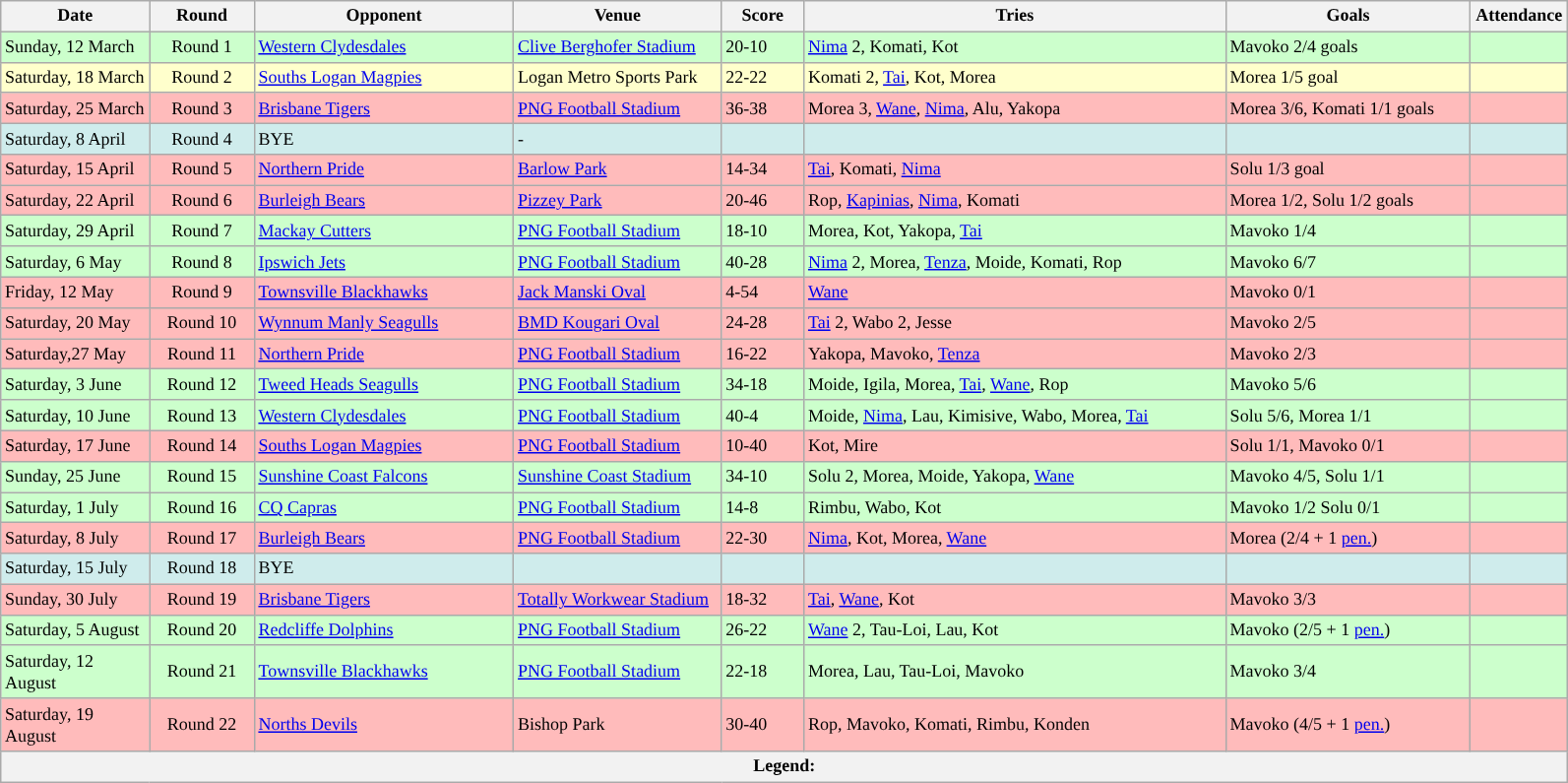<table class="wikitable" style="font-size:75%;">
<tr>
<th style="width:95px;">Date</th>
<th style="width:65px;">Round</th>
<th style="width:170px;">Opponent</th>
<th style="width:135px;">Venue</th>
<th style="width:50px;">Score</th>
<th style="width:280px;">Tries</th>
<th style="width:160px;">Goals</th>
<th style="width:60px;">Attendance</th>
</tr>
<tr style="background:#CCFFCC">
<td>Sunday, 12 March</td>
<td style="text-align:center;">Round 1</td>
<td> <a href='#'>Western Clydesdales</a></td>
<td><a href='#'>Clive Berghofer Stadium</a></td>
<td>20-10</td>
<td><a href='#'>Nima</a> 2, Komati, Kot</td>
<td>Mavoko 2/4 goals</td>
<td style="text-align:center;"></td>
</tr>
<tr style="background:#FFFFCC">
<td>Saturday, 18 March</td>
<td style="text-align:center;">Round 2</td>
<td> <a href='#'>Souths Logan Magpies</a></td>
<td>Logan Metro Sports Park</td>
<td>22-22</td>
<td>Komati 2, <a href='#'>Tai</a>, Kot, Morea</td>
<td>Morea 1/5 goal</td>
<td style="text-align:center;"></td>
</tr>
<tr style="background:#FFBBBB">
<td>Saturday, 25 March</td>
<td style="text-align:center;">Round 3</td>
<td> <a href='#'>Brisbane Tigers</a></td>
<td><a href='#'>PNG Football Stadium</a></td>
<td>36-38</td>
<td>Morea 3, <a href='#'>Wane</a>, <a href='#'>Nima</a>, Alu, Yakopa</td>
<td>Morea 3/6, Komati 1/1 goals</td>
<td style="text-align:center;"></td>
</tr>
<tr style="background:#cfecec">
<td>Saturday, 8 April</td>
<td style="text-align:center;">Round 4</td>
<td>BYE</td>
<td>-</td>
<td></td>
<td></td>
<td></td>
<td style="text-align:center;"></td>
</tr>
<tr style="background:#FFBBBB">
<td>Saturday, 15 April</td>
<td style="text-align:center;">Round 5</td>
<td> <a href='#'>Northern Pride</a></td>
<td><a href='#'>Barlow Park</a></td>
<td>14-34</td>
<td><a href='#'>Tai</a>, Komati, <a href='#'>Nima</a></td>
<td>Solu 1/3 goal</td>
<td style="text-align:center;"></td>
</tr>
<tr style="background:#FFBBBB">
<td>Saturday, 22 April</td>
<td style="text-align:center;">Round 6</td>
<td> <a href='#'>Burleigh Bears</a></td>
<td><a href='#'>Pizzey Park</a></td>
<td>20-46</td>
<td>Rop, <a href='#'>Kapinias</a>, <a href='#'>Nima</a>, Komati</td>
<td>Morea 1/2, Solu 1/2 goals</td>
<td style="text-align:center;"></td>
</tr>
<tr style="background:#CCFFCC">
<td>Saturday, 29 April</td>
<td style="text-align:center;">Round 7</td>
<td> <a href='#'>Mackay Cutters</a></td>
<td><a href='#'>PNG Football Stadium</a></td>
<td>18-10</td>
<td>Morea, Kot, Yakopa, <a href='#'>Tai</a></td>
<td>Mavoko 1/4</td>
<td style="text-align:center;"></td>
</tr>
<tr style="background:#CCFFCC">
<td>Saturday, 6 May</td>
<td style="text-align:center;">Round 8</td>
<td> <a href='#'>Ipswich Jets</a></td>
<td><a href='#'>PNG Football Stadium</a></td>
<td>40-28</td>
<td><a href='#'>Nima</a> 2, Morea, <a href='#'>Tenza</a>, Moide, Komati, Rop</td>
<td>Mavoko 6/7</td>
<td style="text-align:center;"></td>
</tr>
<tr style="background:#FFBBBB">
<td>Friday, 12 May</td>
<td style="text-align:center;">Round 9</td>
<td> <a href='#'>Townsville Blackhawks</a></td>
<td><a href='#'>Jack Manski Oval</a></td>
<td>4-54</td>
<td><a href='#'>Wane</a></td>
<td>Mavoko 0/1</td>
<td style="text-align:center;"></td>
</tr>
<tr style="background:#FFBBBB">
<td>Saturday, 20 May</td>
<td style="text-align:center;">Round 10</td>
<td> <a href='#'>Wynnum Manly Seagulls</a></td>
<td><a href='#'>BMD Kougari Oval</a></td>
<td>24-28</td>
<td><a href='#'>Tai</a> 2, Wabo 2, Jesse</td>
<td>Mavoko 2/5</td>
<td style="text-align:center;"></td>
</tr>
<tr style="background:#FFBBBB">
<td>Saturday,27 May</td>
<td style="text-align:center;">Round 11</td>
<td> <a href='#'>Northern Pride</a></td>
<td><a href='#'>PNG Football Stadium</a></td>
<td>16-22</td>
<td>Yakopa, Mavoko, <a href='#'>Tenza</a></td>
<td>Mavoko 2/3</td>
<td style="text-align:center;"></td>
</tr>
<tr style="background:#CCFFCC">
<td>Saturday, 3 June</td>
<td style="text-align:center;">Round 12</td>
<td> <a href='#'>Tweed Heads Seagulls</a></td>
<td><a href='#'>PNG Football Stadium</a></td>
<td>34-18</td>
<td>Moide, Igila, Morea, <a href='#'>Tai</a>, <a href='#'>Wane</a>, Rop</td>
<td>Mavoko 5/6</td>
<td style="text-align:center;"></td>
</tr>
<tr style="background:#CCFFCC">
<td>Saturday, 10 June</td>
<td style="text-align:center;">Round 13</td>
<td> <a href='#'>Western Clydesdales</a></td>
<td><a href='#'>PNG Football Stadium</a></td>
<td>40-4</td>
<td>Moide, <a href='#'>Nima</a>, Lau, Kimisive, Wabo, Morea, <a href='#'>Tai</a></td>
<td>Solu 5/6, Morea 1/1</td>
<td style="text-align:center;"></td>
</tr>
<tr style="background:#FFBBBB">
<td>Saturday, 17 June</td>
<td style="text-align:center;">Round 14</td>
<td> <a href='#'>Souths Logan Magpies</a></td>
<td><a href='#'>PNG Football Stadium</a></td>
<td>10-40</td>
<td>Kot, Mire</td>
<td>Solu 1/1, Mavoko 0/1</td>
<td style="text-align:center;"></td>
</tr>
<tr style="background:#CCFFCC">
<td>Sunday, 25 June</td>
<td style="text-align:center;">Round 15</td>
<td>   <a href='#'>Sunshine Coast Falcons</a></td>
<td><a href='#'>Sunshine Coast Stadium</a></td>
<td>34-10</td>
<td>Solu 2, Morea, Moide, Yakopa, <a href='#'>Wane</a></td>
<td>Mavoko 4/5, Solu 1/1</td>
<td style="text-align:center;"></td>
</tr>
<tr style="background:#CCFFCC">
<td>Saturday, 1 July</td>
<td style="text-align:center;">Round 16</td>
<td> <a href='#'>CQ Capras</a></td>
<td><a href='#'>PNG Football Stadium</a></td>
<td>14-8</td>
<td>Rimbu, Wabo, Kot</td>
<td>Mavoko 1/2 Solu 0/1</td>
<td style="text-align:center;"></td>
</tr>
<tr style="background:#FFBBBB">
<td>Saturday, 8 July</td>
<td style="text-align:center;">Round 17</td>
<td> <a href='#'>Burleigh Bears</a></td>
<td><a href='#'>PNG Football Stadium</a></td>
<td>22-30</td>
<td><a href='#'>Nima</a>, Kot, Morea, <a href='#'>Wane</a></td>
<td>Morea (2/4 + 1 <a href='#'>pen.</a>)</td>
<td style="text-align:center;"></td>
</tr>
<tr style="background:#cfecec">
<td>Saturday, 15 July</td>
<td style="text-align:center;">Round 18</td>
<td>BYE</td>
<td></td>
<td></td>
<td></td>
<td></td>
<td style="text-align:center;"></td>
</tr>
<tr style="background:#FFBBBB">
<td>Sunday, 30 July</td>
<td style="text-align:center;">Round 19</td>
<td> <a href='#'>Brisbane Tigers</a></td>
<td><a href='#'>Totally Workwear Stadium</a></td>
<td>18-32</td>
<td><a href='#'>Tai</a>, <a href='#'>Wane</a>, Kot</td>
<td>Mavoko 3/3</td>
<td style="text-align:center;"></td>
</tr>
<tr style="background:#CCFFCC">
<td>Saturday, 5 August</td>
<td style="text-align:center;">Round 20</td>
<td> <a href='#'>Redcliffe Dolphins</a></td>
<td><a href='#'>PNG Football Stadium</a></td>
<td>26-22</td>
<td><a href='#'>Wane</a> 2, Tau-Loi, Lau, Kot</td>
<td>Mavoko (2/5 + 1 <a href='#'>pen.</a>)</td>
<td style="text-align:center;"></td>
</tr>
<tr style="background:#CCFFCC">
<td>Saturday, 12 August</td>
<td style="text-align:center;">Round 21</td>
<td> <a href='#'>Townsville Blackhawks</a></td>
<td><a href='#'>PNG Football Stadium</a></td>
<td>22-18</td>
<td>Morea, Lau, Tau-Loi, Mavoko</td>
<td>Mavoko 3/4</td>
<td style="text-align:center;"></td>
</tr>
<tr style="background:#FFBBBB">
<td>Saturday, 19 August</td>
<td style="text-align:center;">Round 22</td>
<td> <a href='#'>Norths Devils</a></td>
<td>Bishop Park</td>
<td>30-40</td>
<td>Rop, Mavoko, Komati, Rimbu, Konden</td>
<td>Mavoko (4/5 + 1 <a href='#'>pen.</a>)</td>
<td style="text-align:center;"></td>
</tr>
<tr>
<th colspan="11"><strong>Legend</strong>:    </th>
</tr>
</table>
